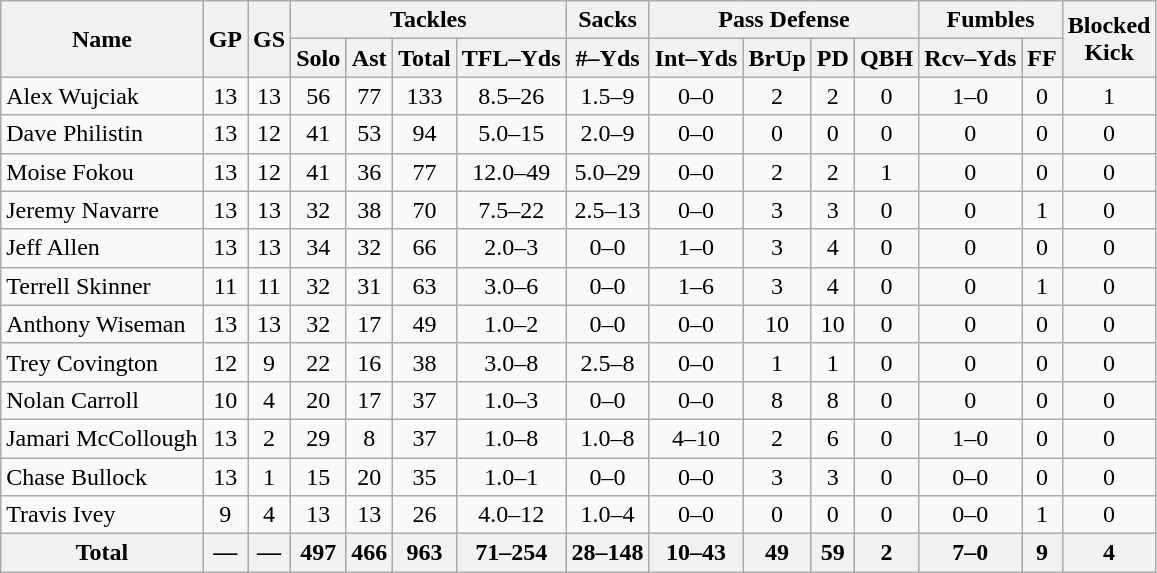<table class="wikitable" border="1" style="white-space:nowrap; text-align:center;">
<tr>
<th rowspan="2">Name</th>
<th rowspan="2">GP</th>
<th rowspan="2">GS</th>
<th colspan="4">Tackles</th>
<th>Sacks</th>
<th colspan="4">Pass Defense</th>
<th colspan="2">Fumbles</th>
<th rowspan="2">Blocked<br>Kick</th>
</tr>
<tr>
<th>Solo</th>
<th>Ast</th>
<th>Total</th>
<th>TFL–Yds</th>
<th>#–Yds</th>
<th>Int–Yds</th>
<th>BrUp</th>
<th>PD</th>
<th>QBH</th>
<th>Rcv–Yds</th>
<th>FF</th>
</tr>
<tr>
<td align=left>Alex Wujciak</td>
<td>13</td>
<td>13</td>
<td>56</td>
<td>77</td>
<td>133</td>
<td>8.5–26</td>
<td>1.5–9</td>
<td>0–0</td>
<td>2</td>
<td>2</td>
<td>0</td>
<td>1–0</td>
<td>0</td>
<td>1</td>
</tr>
<tr>
<td align=left>Dave Philistin</td>
<td>13</td>
<td>12</td>
<td>41</td>
<td>53</td>
<td>94</td>
<td>5.0–15</td>
<td>2.0–9</td>
<td>0–0</td>
<td>0</td>
<td>0</td>
<td>0</td>
<td>0</td>
<td>0</td>
<td>0</td>
</tr>
<tr>
<td align=left>Moise Fokou</td>
<td>13</td>
<td>12</td>
<td>41</td>
<td>36</td>
<td>77</td>
<td>12.0–49</td>
<td>5.0–29</td>
<td>0–0</td>
<td>2</td>
<td>2</td>
<td>1</td>
<td>0</td>
<td>0</td>
<td>0</td>
</tr>
<tr>
<td align=left>Jeremy Navarre</td>
<td>13</td>
<td>13</td>
<td>32</td>
<td>38</td>
<td>70</td>
<td>7.5–22</td>
<td>2.5–13</td>
<td>0–0</td>
<td>3</td>
<td>3</td>
<td>0</td>
<td>0</td>
<td>1</td>
<td>0</td>
</tr>
<tr>
<td align=left>Jeff Allen</td>
<td>13</td>
<td>13</td>
<td>34</td>
<td>32</td>
<td>66</td>
<td>2.0–3</td>
<td>0–0</td>
<td>1–0</td>
<td>3</td>
<td>4</td>
<td>0</td>
<td>0</td>
<td>0</td>
<td>0</td>
</tr>
<tr>
<td align=left>Terrell Skinner</td>
<td>11</td>
<td>11</td>
<td>32</td>
<td>31</td>
<td>63</td>
<td>3.0–6</td>
<td>0–0</td>
<td>1–6</td>
<td>3</td>
<td>4</td>
<td>0</td>
<td>0</td>
<td>1</td>
<td>0</td>
</tr>
<tr>
<td align=left>Anthony Wiseman</td>
<td>13</td>
<td>13</td>
<td>32</td>
<td>17</td>
<td>49</td>
<td>1.0–2</td>
<td>0–0</td>
<td>0–0</td>
<td>10</td>
<td>10</td>
<td>0</td>
<td>0</td>
<td>0</td>
<td>0</td>
</tr>
<tr>
<td align=left>Trey Covington</td>
<td>12</td>
<td>9</td>
<td>22</td>
<td>16</td>
<td>38</td>
<td>3.0–8</td>
<td>2.5–8</td>
<td>0–0</td>
<td>1</td>
<td>1</td>
<td>0</td>
<td>0</td>
<td>0</td>
<td>0</td>
</tr>
<tr>
<td align=left>Nolan Carroll</td>
<td>10</td>
<td>4</td>
<td>20</td>
<td>17</td>
<td>37</td>
<td>1.0–3</td>
<td>0–0</td>
<td>0–0</td>
<td>8</td>
<td>8</td>
<td>0</td>
<td>0</td>
<td>0</td>
<td>0</td>
</tr>
<tr>
<td align=left>Jamari McCollough</td>
<td>13</td>
<td>2</td>
<td>29</td>
<td>8</td>
<td>37</td>
<td>1.0–8</td>
<td>1.0–8</td>
<td>4–10</td>
<td>2</td>
<td>6</td>
<td>0</td>
<td>1–0</td>
<td>0</td>
<td>0</td>
</tr>
<tr>
<td align=left>Chase Bullock</td>
<td>13</td>
<td>1</td>
<td>15</td>
<td>20</td>
<td>35</td>
<td>1.0–1</td>
<td>0–0</td>
<td>0–0</td>
<td>3</td>
<td>3</td>
<td>0</td>
<td>0–0</td>
<td>0</td>
<td>0</td>
</tr>
<tr>
<td align=left>Travis Ivey</td>
<td>9</td>
<td>4</td>
<td>13</td>
<td>13</td>
<td>26</td>
<td>4.0–12</td>
<td>1.0–4</td>
<td>0–0</td>
<td>0</td>
<td>0</td>
<td>0</td>
<td>0–0</td>
<td>1</td>
<td>0</td>
</tr>
<tr>
<th><strong>Total</strong></th>
<th>—</th>
<th>—</th>
<th>497</th>
<th>466</th>
<th>963</th>
<th>71–254</th>
<th>28–148</th>
<th>10–43</th>
<th>49</th>
<th>59</th>
<th>2</th>
<th>7–0</th>
<th>9</th>
<th>4</th>
</tr>
</table>
